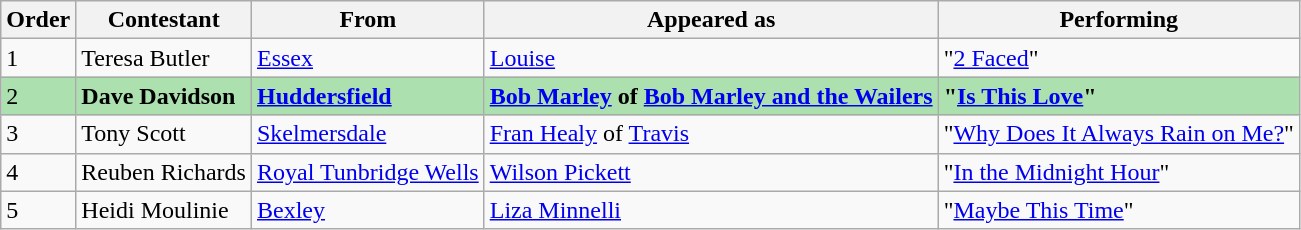<table class="wikitable">
<tr>
<th>Order</th>
<th>Contestant</th>
<th>From</th>
<th>Appeared as</th>
<th>Performing</th>
</tr>
<tr>
<td>1</td>
<td>Teresa Butler</td>
<td><a href='#'>Essex</a></td>
<td><a href='#'>Louise</a></td>
<td>"<a href='#'>2 Faced</a>"</td>
</tr>
<tr style="background:#ACE1AF;">
<td>2</td>
<td><strong>Dave Davidson</strong></td>
<td><strong><a href='#'>Huddersfield</a></strong></td>
<td><strong><a href='#'>Bob Marley</a> of <a href='#'>Bob Marley and the Wailers</a></strong></td>
<td><strong>"<a href='#'>Is This Love</a>"</strong></td>
</tr>
<tr>
<td>3</td>
<td>Tony Scott</td>
<td><a href='#'>Skelmersdale</a></td>
<td><a href='#'>Fran Healy</a> of <a href='#'>Travis</a></td>
<td>"<a href='#'>Why Does It Always Rain on Me?</a>"</td>
</tr>
<tr>
<td>4</td>
<td>Reuben Richards</td>
<td><a href='#'>Royal Tunbridge Wells</a></td>
<td><a href='#'>Wilson Pickett</a></td>
<td>"<a href='#'>In the Midnight Hour</a>"</td>
</tr>
<tr>
<td>5</td>
<td>Heidi Moulinie</td>
<td><a href='#'>Bexley</a></td>
<td><a href='#'>Liza Minnelli</a></td>
<td>"<a href='#'>Maybe This Time</a>"</td>
</tr>
</table>
